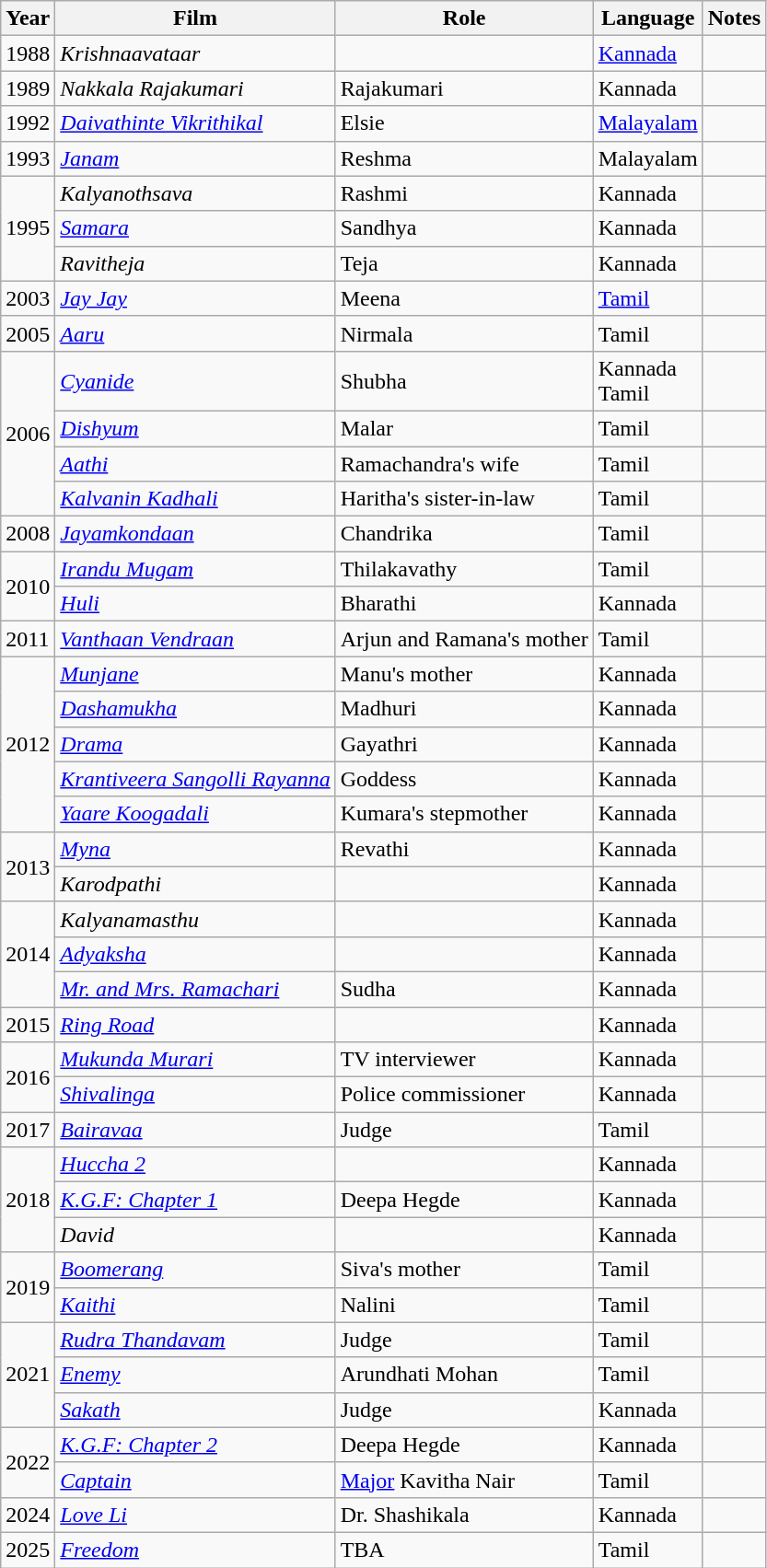<table class="wikitable sortable">
<tr>
<th>Year</th>
<th>Film</th>
<th>Role</th>
<th>Language</th>
<th class="unsortable">Notes</th>
</tr>
<tr>
<td>1988</td>
<td><em>Krishnaavataar</em></td>
<td></td>
<td><a href='#'>Kannada</a></td>
<td></td>
</tr>
<tr>
<td>1989</td>
<td><em>Nakkala Rajakumari</em></td>
<td>Rajakumari</td>
<td>Kannada</td>
<td></td>
</tr>
<tr>
<td>1992</td>
<td><em><a href='#'>Daivathinte Vikrithikal</a></em></td>
<td>Elsie</td>
<td><a href='#'>Malayalam</a></td>
<td></td>
</tr>
<tr>
<td>1993</td>
<td><em> <a href='#'>Janam</a></em></td>
<td>Reshma</td>
<td>Malayalam</td>
<td></td>
</tr>
<tr>
<td rowspan="3">1995</td>
<td><em>Kalyanothsava</em></td>
<td>Rashmi</td>
<td>Kannada</td>
<td></td>
</tr>
<tr>
<td><em><a href='#'>Samara</a></em></td>
<td>Sandhya</td>
<td>Kannada</td>
<td></td>
</tr>
<tr>
<td><em>Ravitheja</em></td>
<td>Teja</td>
<td>Kannada</td>
<td></td>
</tr>
<tr>
<td>2003</td>
<td><em><a href='#'>Jay Jay</a></em></td>
<td>Meena</td>
<td><a href='#'>Tamil</a></td>
<td></td>
</tr>
<tr>
<td>2005</td>
<td><em><a href='#'>Aaru</a></em></td>
<td>Nirmala</td>
<td>Tamil</td>
<td></td>
</tr>
<tr>
<td rowspan="4">2006</td>
<td><em><a href='#'>Cyanide</a></em></td>
<td>Shubha</td>
<td>Kannada<br>Tamil</td>
<td></td>
</tr>
<tr>
<td><em><a href='#'>Dishyum</a></em></td>
<td>Malar</td>
<td>Tamil</td>
<td></td>
</tr>
<tr>
<td><em><a href='#'>Aathi</a></em></td>
<td>Ramachandra's wife</td>
<td>Tamil</td>
<td></td>
</tr>
<tr>
<td><em><a href='#'>Kalvanin Kadhali</a></em></td>
<td>Haritha's sister-in-law</td>
<td>Tamil</td>
<td></td>
</tr>
<tr>
<td>2008</td>
<td><em><a href='#'>Jayamkondaan</a></em></td>
<td>Chandrika</td>
<td>Tamil</td>
<td></td>
</tr>
<tr>
<td rowspan="2">2010</td>
<td><em><a href='#'>Irandu Mugam</a></em></td>
<td>Thilakavathy</td>
<td>Tamil</td>
<td></td>
</tr>
<tr>
<td><em><a href='#'>Huli</a></em></td>
<td>Bharathi</td>
<td>Kannada</td>
<td></td>
</tr>
<tr>
<td>2011</td>
<td><em><a href='#'>Vanthaan Vendraan</a></em></td>
<td>Arjun and Ramana's mother</td>
<td>Tamil</td>
<td></td>
</tr>
<tr>
<td rowspan="5">2012</td>
<td><em><a href='#'>Munjane</a></em></td>
<td>Manu's mother</td>
<td>Kannada</td>
<td></td>
</tr>
<tr>
<td><em><a href='#'>Dashamukha</a></em></td>
<td>Madhuri</td>
<td>Kannada</td>
<td></td>
</tr>
<tr>
<td><em><a href='#'>Drama</a></em></td>
<td>Gayathri</td>
<td>Kannada</td>
<td></td>
</tr>
<tr>
<td><em><a href='#'>Krantiveera Sangolli Rayanna</a></em></td>
<td>Goddess</td>
<td>Kannada</td>
<td></td>
</tr>
<tr>
<td><em><a href='#'>Yaare Koogadali</a></em></td>
<td>Kumara's stepmother</td>
<td>Kannada</td>
<td></td>
</tr>
<tr>
<td rowspan="2">2013</td>
<td><em><a href='#'>Myna</a></em></td>
<td>Revathi</td>
<td>Kannada</td>
<td></td>
</tr>
<tr>
<td><em>Karodpathi</em></td>
<td></td>
<td>Kannada</td>
<td></td>
</tr>
<tr>
<td rowspan="3">2014</td>
<td><em>Kalyanamasthu</em></td>
<td></td>
<td>Kannada</td>
<td></td>
</tr>
<tr>
<td><em><a href='#'>Adyaksha</a></em></td>
<td></td>
<td>Kannada</td>
<td></td>
</tr>
<tr>
<td><em><a href='#'>Mr. and Mrs. Ramachari</a></em></td>
<td>Sudha</td>
<td>Kannada</td>
<td></td>
</tr>
<tr>
<td>2015</td>
<td><em><a href='#'>Ring Road</a></em></td>
<td></td>
<td>Kannada</td>
<td></td>
</tr>
<tr>
<td rowspan="2">2016</td>
<td><em><a href='#'>Mukunda Murari</a></em></td>
<td>TV interviewer</td>
<td>Kannada</td>
<td></td>
</tr>
<tr>
<td><em><a href='#'>Shivalinga</a></em></td>
<td>Police commissioner</td>
<td>Kannada</td>
<td></td>
</tr>
<tr>
<td>2017</td>
<td><em><a href='#'>Bairavaa</a></em></td>
<td>Judge</td>
<td>Tamil</td>
<td></td>
</tr>
<tr>
<td rowspan="3">2018</td>
<td><em><a href='#'>Huccha 2</a></em></td>
<td></td>
<td>Kannada</td>
<td></td>
</tr>
<tr>
<td><em><a href='#'>K.G.F: Chapter 1</a></em></td>
<td>Deepa Hegde</td>
<td>Kannada</td>
<td></td>
</tr>
<tr>
<td><em>David</em></td>
<td></td>
<td>Kannada</td>
<td></td>
</tr>
<tr>
<td rowspan="2">2019</td>
<td><em><a href='#'>Boomerang</a></em></td>
<td>Siva's mother</td>
<td>Tamil</td>
<td></td>
</tr>
<tr>
<td><em><a href='#'>Kaithi</a></em></td>
<td>Nalini</td>
<td>Tamil</td>
<td></td>
</tr>
<tr>
<td rowspan="3">2021</td>
<td><em><a href='#'>Rudra Thandavam</a></em></td>
<td>Judge</td>
<td>Tamil</td>
<td></td>
</tr>
<tr>
<td><em><a href='#'>Enemy</a></em></td>
<td>Arundhati Mohan</td>
<td>Tamil</td>
<td></td>
</tr>
<tr>
<td><em><a href='#'>Sakath</a></em></td>
<td>Judge</td>
<td>Kannada</td>
<td></td>
</tr>
<tr>
<td rowspan="2">2022</td>
<td><em><a href='#'>K.G.F: Chapter 2</a></em></td>
<td>Deepa Hegde</td>
<td>Kannada</td>
<td></td>
</tr>
<tr>
<td><em><a href='#'>Captain</a></em></td>
<td><a href='#'>Major</a> Kavitha Nair</td>
<td>Tamil</td>
<td></td>
</tr>
<tr>
<td>2024</td>
<td><em><a href='#'>Love Li</a></em></td>
<td>Dr. Shashikala</td>
<td>Kannada</td>
<td></td>
</tr>
<tr>
<td>2025</td>
<td><a href='#'><em>Freedom</em></a></td>
<td>TBA</td>
<td>Tamil</td>
<td></td>
</tr>
</table>
